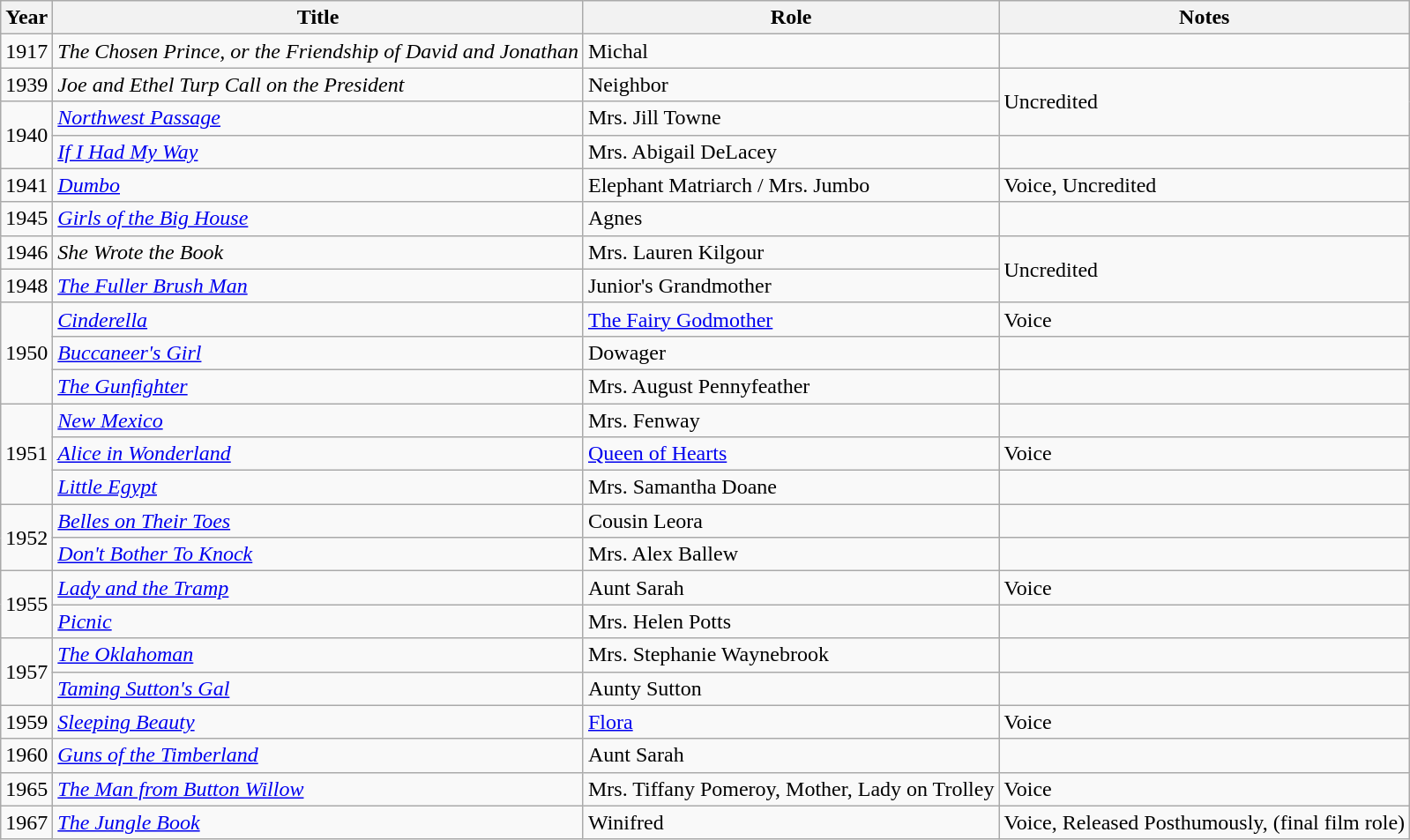<table class="wikitable">
<tr>
<th>Year</th>
<th>Title</th>
<th>Role</th>
<th>Notes</th>
</tr>
<tr>
<td>1917</td>
<td><em>The Chosen Prince, or the Friendship of David and Jonathan</em></td>
<td>Michal</td>
<td></td>
</tr>
<tr>
<td>1939</td>
<td><em>Joe and Ethel Turp Call on the President</em></td>
<td>Neighbor</td>
<td rowspan="2">Uncredited</td>
</tr>
<tr>
<td rowspan="2">1940</td>
<td><em><a href='#'>Northwest Passage</a></em></td>
<td>Mrs. Jill Towne</td>
</tr>
<tr>
<td><em><a href='#'>If I Had My Way</a></em></td>
<td>Mrs. Abigail DeLacey</td>
<td></td>
</tr>
<tr>
<td>1941</td>
<td><em><a href='#'>Dumbo</a></em></td>
<td>Elephant Matriarch /  Mrs. Jumbo</td>
<td>Voice, Uncredited</td>
</tr>
<tr>
<td>1945</td>
<td><em><a href='#'>Girls of the Big House</a></em></td>
<td>Agnes</td>
<td></td>
</tr>
<tr>
<td>1946</td>
<td><em>She Wrote the Book</em></td>
<td>Mrs. Lauren Kilgour</td>
<td rowspan="2">Uncredited</td>
</tr>
<tr>
<td>1948</td>
<td><em><a href='#'>The Fuller Brush Man</a></em></td>
<td>Junior's Grandmother</td>
</tr>
<tr>
<td rowspan="3">1950</td>
<td><em><a href='#'>Cinderella</a></em></td>
<td><a href='#'>The Fairy Godmother</a></td>
<td>Voice</td>
</tr>
<tr>
<td><em><a href='#'>Buccaneer's Girl</a></em></td>
<td>Dowager</td>
<td></td>
</tr>
<tr>
<td><em><a href='#'>The Gunfighter</a></em></td>
<td>Mrs. August Pennyfeather</td>
<td></td>
</tr>
<tr>
<td rowspan="3">1951</td>
<td><em><a href='#'>New Mexico</a></em></td>
<td>Mrs. Fenway</td>
<td></td>
</tr>
<tr>
<td><em><a href='#'>Alice in Wonderland</a></em></td>
<td><a href='#'>Queen of Hearts</a></td>
<td>Voice</td>
</tr>
<tr>
<td><em><a href='#'>Little Egypt</a></em></td>
<td>Mrs. Samantha Doane</td>
<td></td>
</tr>
<tr>
<td rowspan="2">1952</td>
<td><em><a href='#'>Belles on Their Toes</a></em></td>
<td>Cousin Leora</td>
<td></td>
</tr>
<tr>
<td><em><a href='#'>Don't Bother To Knock</a></em></td>
<td>Mrs. Alex Ballew</td>
<td></td>
</tr>
<tr>
<td rowspan="2">1955</td>
<td><em><a href='#'>Lady and the Tramp</a></em></td>
<td>Aunt Sarah</td>
<td>Voice</td>
</tr>
<tr>
<td><em><a href='#'>Picnic</a></em></td>
<td>Mrs. Helen Potts</td>
<td></td>
</tr>
<tr>
<td rowspan="2">1957</td>
<td><em><a href='#'>The Oklahoman</a></em></td>
<td>Mrs. Stephanie Waynebrook</td>
<td></td>
</tr>
<tr>
<td><em><a href='#'>Taming Sutton's Gal</a></em></td>
<td>Aunty Sutton</td>
<td></td>
</tr>
<tr>
<td>1959</td>
<td><em><a href='#'>Sleeping Beauty</a></em></td>
<td><a href='#'>Flora</a></td>
<td>Voice</td>
</tr>
<tr>
<td>1960</td>
<td><em><a href='#'>Guns of the Timberland</a></em></td>
<td>Aunt Sarah</td>
<td></td>
</tr>
<tr>
<td>1965</td>
<td><em><a href='#'>The Man from Button Willow</a></em></td>
<td>Mrs. Tiffany Pomeroy, Mother, Lady on Trolley</td>
<td>Voice</td>
</tr>
<tr>
<td>1967</td>
<td><em><a href='#'>The Jungle Book</a></em></td>
<td>Winifred</td>
<td>Voice, Released Posthumously, (final film role)</td>
</tr>
</table>
